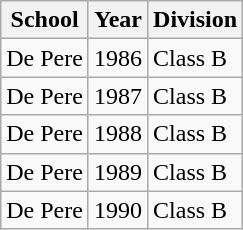<table class="wikitable">
<tr>
<th>School</th>
<th>Year</th>
<th>Division</th>
</tr>
<tr>
<td>De Pere</td>
<td>1986</td>
<td>Class B</td>
</tr>
<tr>
<td>De Pere</td>
<td>1987</td>
<td>Class B</td>
</tr>
<tr>
<td>De Pere</td>
<td>1988</td>
<td>Class B</td>
</tr>
<tr>
<td>De Pere</td>
<td>1989</td>
<td>Class B</td>
</tr>
<tr>
<td>De Pere</td>
<td>1990</td>
<td>Class B</td>
</tr>
</table>
